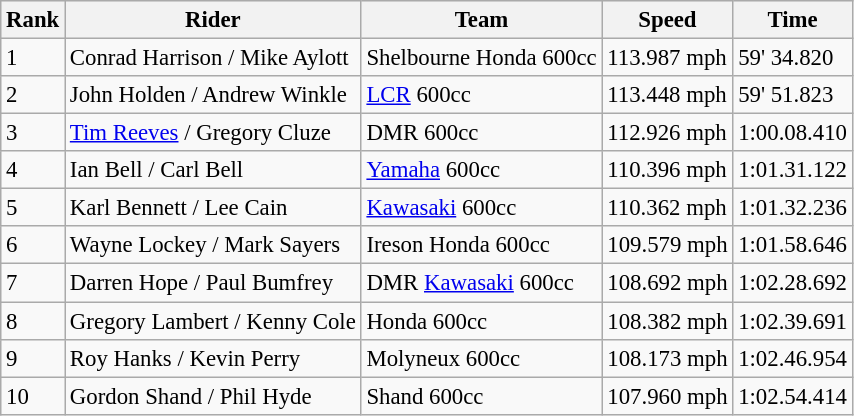<table class="wikitable" style="font-size: 95%;">
<tr style="background:#efefef;">
<th>Rank</th>
<th>Rider</th>
<th>Team</th>
<th>Speed</th>
<th>Time</th>
</tr>
<tr>
<td>1</td>
<td> Conrad Harrison /  Mike Aylott</td>
<td>Shelbourne Honda 600cc</td>
<td>113.987 mph</td>
<td>59' 34.820</td>
</tr>
<tr>
<td>2</td>
<td> John Holden /  Andrew Winkle</td>
<td><a href='#'>LCR</a> 600cc</td>
<td>113.448 mph</td>
<td>59' 51.823</td>
</tr>
<tr>
<td>3</td>
<td> <a href='#'>Tim Reeves</a> /  Gregory Cluze</td>
<td>DMR 600cc</td>
<td>112.926 mph</td>
<td>1:00.08.410</td>
</tr>
<tr>
<td>4</td>
<td> Ian Bell /  Carl Bell</td>
<td><a href='#'>Yamaha</a> 600cc</td>
<td>110.396 mph</td>
<td>1:01.31.122</td>
</tr>
<tr>
<td>5</td>
<td> Karl Bennett /  Lee Cain</td>
<td><a href='#'>Kawasaki</a>  600cc</td>
<td>110.362 mph</td>
<td>1:01.32.236</td>
</tr>
<tr>
<td>6</td>
<td> Wayne Lockey /  Mark Sayers</td>
<td>Ireson Honda 600cc</td>
<td>109.579 mph</td>
<td>1:01.58.646</td>
</tr>
<tr>
<td>7</td>
<td> Darren Hope /  Paul Bumfrey</td>
<td>DMR <a href='#'>Kawasaki</a>  600cc</td>
<td>108.692 mph</td>
<td>1:02.28.692</td>
</tr>
<tr>
<td>8</td>
<td> Gregory Lambert /  Kenny Cole</td>
<td>Honda 600cc</td>
<td>108.382 mph</td>
<td>1:02.39.691</td>
</tr>
<tr>
<td>9</td>
<td> Roy Hanks /  Kevin Perry</td>
<td>Molyneux 600cc</td>
<td>108.173 mph</td>
<td>1:02.46.954</td>
</tr>
<tr>
<td>10</td>
<td> Gordon Shand /  Phil Hyde</td>
<td>Shand 600cc</td>
<td>107.960 mph</td>
<td>1:02.54.414</td>
</tr>
</table>
